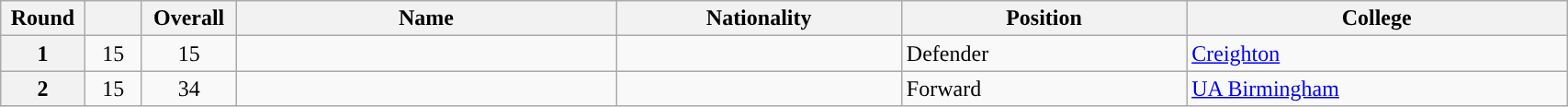<table class="wikitable sortable" style="width:90%">
<tr>
<th scope="col" style="width: 3%;">Round</th>
<th scope="col" style="width: 3%;"></th>
<th scope="col" style="width: 4%;">Overall</th>
<th scope="col" style="width: 20%;">Name</th>
<th scope="col" style="width: 15%;">Nationality</th>
<th scope="col" style="width: 15%;">Position</th>
<th scope="col" style="width: 20%;">College</th>
</tr>
<tr>
<th scope="row">1</th>
<td align="center">15</td>
<td align="center">15</td>
<td></td>
<td></td>
<td>Defender</td>
<td><a href='#'>Creighton</a></td>
</tr>
<tr>
<th scope="row">2</th>
<td align="center">15</td>
<td align="center">34</td>
<td></td>
<td></td>
<td>Forward</td>
<td><a href='#'>UA Birmingham</a></td>
</tr>
</table>
